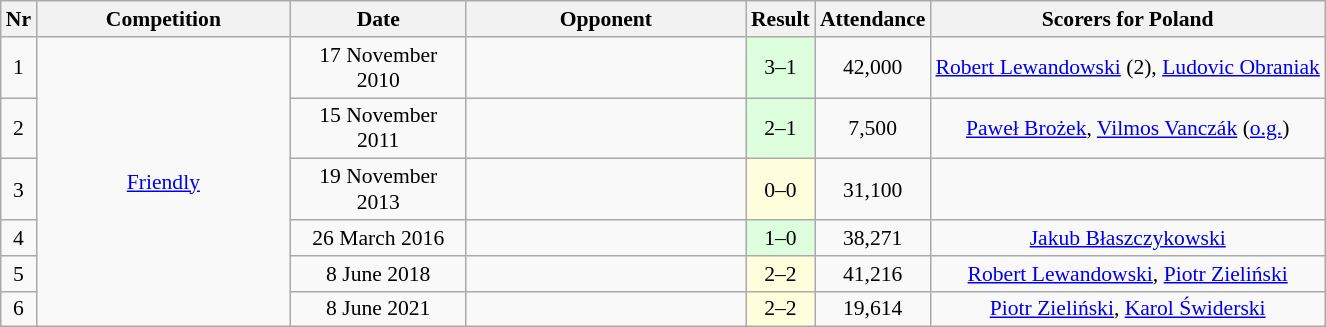<table class="wikitable sortable" style="font-size: 90%; text-align:center">
<tr>
<th>Nr</th>
<th style="width:163px">Competition</th>
<th style="width:110px">Date</th>
<th style="width:180px">Opponent</th>
<th>Result</th>
<th>Attendance</th>
<th>Scorers for Poland</th>
</tr>
<tr>
<td>1</td>
<td rowspan="6"><a href='#'>Friendly</a></td>
<td>17 November 2010</td>
<td></td>
<td style="text-align:center; background:#dfd;">3–1</td>
<td>42,000</td>
<td><a href='#'>Robert Lewandowski</a> (2), <a href='#'>Ludovic Obraniak</a></td>
</tr>
<tr>
<td>2</td>
<td>15 November 2011</td>
<td></td>
<td style="text-align:center; background:#dfd;">2–1</td>
<td>7,500</td>
<td><a href='#'>Paweł Brożek</a>, <a href='#'>Vilmos Vanczák</a> (<a href='#'>o.g.</a>)</td>
</tr>
<tr>
<td>3</td>
<td>19 November 2013</td>
<td></td>
<td style="text-align:center; background:#ffd;">0–0</td>
<td>31,100</td>
<td></td>
</tr>
<tr>
<td>4</td>
<td>26 March 2016</td>
<td></td>
<td style="text-align:center; background:#dfd;">1–0</td>
<td>38,271</td>
<td><a href='#'>Jakub Błaszczykowski</a></td>
</tr>
<tr>
<td>5</td>
<td>8 June 2018</td>
<td></td>
<td style="text-align:center; background:#ffd;">2–2</td>
<td>41,216</td>
<td><a href='#'>Robert Lewandowski</a>, <a href='#'>Piotr Zieliński</a></td>
</tr>
<tr>
<td>6</td>
<td>8 June 2021</td>
<td></td>
<td style="text-align:center; background:#ffd;">2–2</td>
<td>19,614</td>
<td><a href='#'>Piotr Zieliński</a>, <a href='#'>Karol Świderski</a></td>
</tr>
</table>
